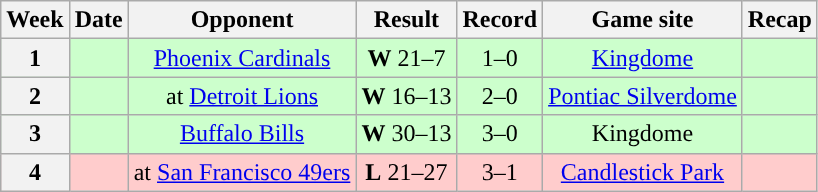<table class="wikitable" style="text-align:center">
<tr>
<th>Week</th>
<th>Date</th>
<th>Opponent</th>
<th>Result</th>
<th>Record</th>
<th>Game site</th>
<th>Recap</th>
</tr>
<tr style="background:#cfc">
<th>1</th>
<td></td>
<td><a href='#'>Phoenix Cardinals</a></td>
<td><strong>W</strong> 21–7</td>
<td>1–0</td>
<td><a href='#'>Kingdome</a></td>
<td></td>
</tr>
<tr style="background:#cfc">
<th>2</th>
<td></td>
<td>at <a href='#'>Detroit Lions</a></td>
<td><strong>W</strong> 16–13 </td>
<td>2–0</td>
<td><a href='#'>Pontiac Silverdome</a></td>
<td></td>
</tr>
<tr style="background:#cfc">
<th>3</th>
<td></td>
<td><a href='#'>Buffalo Bills</a></td>
<td><strong>W</strong> 30–13</td>
<td>3–0</td>
<td>Kingdome</td>
<td></td>
</tr>
<tr style="background:#fcc">
<th>4</th>
<td></td>
<td>at <a href='#'>San Francisco 49ers</a></td>
<td><strong>L</strong> 21–27</td>
<td>3–1</td>
<td><a href='#'>Candlestick Park</a></td>
<td></td>
</tr>
</table>
